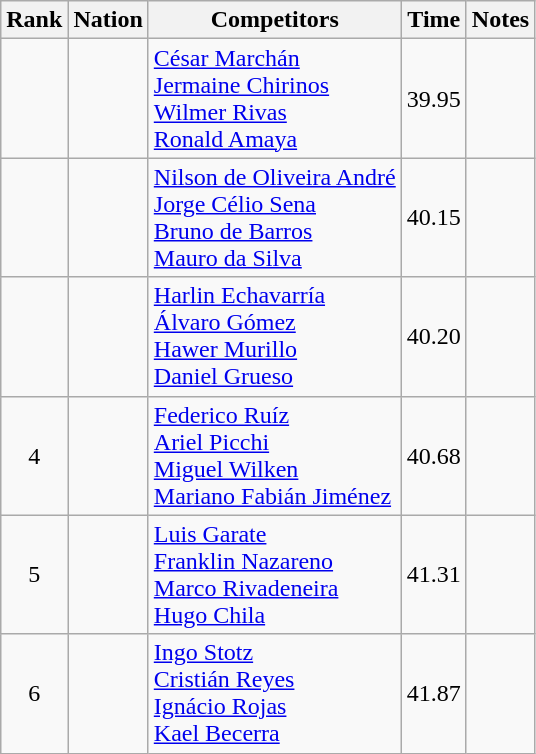<table class="wikitable sortable" style="text-align:center">
<tr>
<th>Rank</th>
<th>Nation</th>
<th>Competitors</th>
<th>Time</th>
<th>Notes</th>
</tr>
<tr>
<td align=center></td>
<td align=left></td>
<td align=left><a href='#'>César Marchán</a><br><a href='#'>Jermaine Chirinos</a><br><a href='#'>Wilmer Rivas</a><br><a href='#'>Ronald Amaya</a></td>
<td>39.95</td>
<td></td>
</tr>
<tr>
<td align=center></td>
<td align=left></td>
<td align=left><a href='#'>Nilson de Oliveira André</a><br><a href='#'>Jorge Célio Sena</a><br><a href='#'>Bruno de Barros</a><br><a href='#'>Mauro da Silva</a></td>
<td>40.15</td>
<td></td>
</tr>
<tr>
<td align=center></td>
<td align=left></td>
<td align=left><a href='#'>Harlin Echavarría</a><br><a href='#'>Álvaro Gómez</a><br><a href='#'>Hawer Murillo</a><br><a href='#'>Daniel Grueso</a></td>
<td>40.20</td>
<td></td>
</tr>
<tr>
<td align=center>4</td>
<td align=left></td>
<td align=left><a href='#'>Federico Ruíz</a><br><a href='#'>Ariel Picchi</a><br><a href='#'>Miguel Wilken</a><br><a href='#'>Mariano Fabián Jiménez</a></td>
<td>40.68</td>
<td></td>
</tr>
<tr>
<td align=center>5</td>
<td align=left></td>
<td align=left><a href='#'>Luis Garate</a><br><a href='#'>Franklin Nazareno</a><br><a href='#'>Marco Rivadeneira</a><br><a href='#'>Hugo Chila</a></td>
<td>41.31</td>
<td></td>
</tr>
<tr>
<td align=center>6</td>
<td align=left></td>
<td align=left><a href='#'>Ingo Stotz</a><br><a href='#'>Cristián Reyes</a><br><a href='#'>Ignácio Rojas</a><br><a href='#'>Kael Becerra</a></td>
<td>41.87</td>
<td></td>
</tr>
</table>
